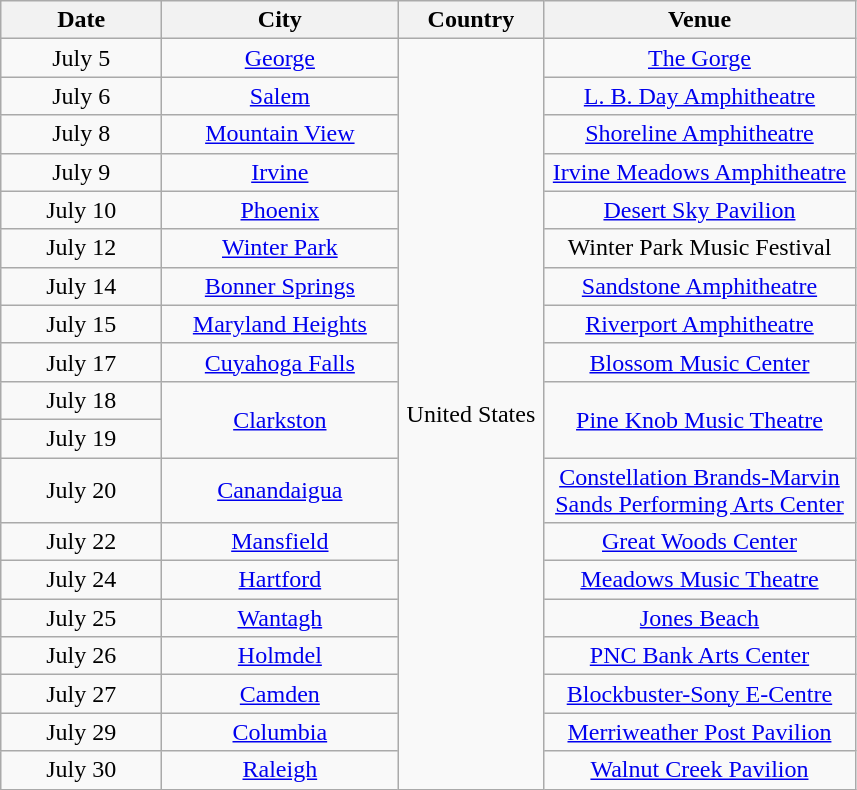<table class="wikitable" style="text-align:center;">
<tr>
<th style="width:100px;">Date</th>
<th style="width:150px;">City</th>
<th style="width:90px;">Country</th>
<th style="width:200px;">Venue</th>
</tr>
<tr>
<td>July 5</td>
<td><a href='#'>George</a></td>
<td rowspan="19">United States</td>
<td><a href='#'>The Gorge</a></td>
</tr>
<tr>
<td>July 6</td>
<td><a href='#'>Salem</a></td>
<td><a href='#'>L. B. Day Amphitheatre</a></td>
</tr>
<tr>
<td>July 8</td>
<td><a href='#'>Mountain View</a></td>
<td><a href='#'>Shoreline Amphitheatre</a></td>
</tr>
<tr>
<td>July 9</td>
<td><a href='#'>Irvine</a></td>
<td><a href='#'>Irvine Meadows Amphitheatre</a></td>
</tr>
<tr>
<td>July 10</td>
<td><a href='#'>Phoenix</a></td>
<td><a href='#'>Desert Sky Pavilion</a></td>
</tr>
<tr>
<td>July 12</td>
<td><a href='#'>Winter Park</a></td>
<td>Winter Park Music Festival</td>
</tr>
<tr>
<td>July 14</td>
<td><a href='#'>Bonner Springs</a></td>
<td><a href='#'>Sandstone Amphitheatre</a></td>
</tr>
<tr>
<td>July 15</td>
<td><a href='#'>Maryland Heights</a></td>
<td><a href='#'>Riverport Amphitheatre</a></td>
</tr>
<tr>
<td>July 17</td>
<td><a href='#'>Cuyahoga Falls</a></td>
<td><a href='#'>Blossom Music Center</a></td>
</tr>
<tr>
<td>July 18</td>
<td rowspan="2"><a href='#'>Clarkston</a></td>
<td rowspan="2"><a href='#'>Pine Knob Music Theatre</a></td>
</tr>
<tr>
<td>July 19</td>
</tr>
<tr>
<td>July 20</td>
<td><a href='#'>Canandaigua</a></td>
<td><a href='#'>Constellation Brands-Marvin Sands Performing Arts Center</a></td>
</tr>
<tr>
<td>July 22</td>
<td><a href='#'>Mansfield</a></td>
<td><a href='#'>Great Woods Center</a></td>
</tr>
<tr>
<td>July 24</td>
<td><a href='#'>Hartford</a></td>
<td><a href='#'>Meadows Music Theatre</a></td>
</tr>
<tr>
<td>July 25</td>
<td><a href='#'>Wantagh</a></td>
<td><a href='#'>Jones Beach</a></td>
</tr>
<tr>
<td>July 26</td>
<td><a href='#'>Holmdel</a></td>
<td><a href='#'>PNC Bank Arts Center</a></td>
</tr>
<tr>
<td>July 27</td>
<td><a href='#'>Camden</a></td>
<td><a href='#'>Blockbuster-Sony E-Centre</a></td>
</tr>
<tr>
<td>July 29</td>
<td><a href='#'>Columbia</a></td>
<td><a href='#'>Merriweather Post Pavilion</a></td>
</tr>
<tr>
<td>July 30</td>
<td><a href='#'>Raleigh</a></td>
<td><a href='#'>Walnut Creek Pavilion</a></td>
</tr>
</table>
